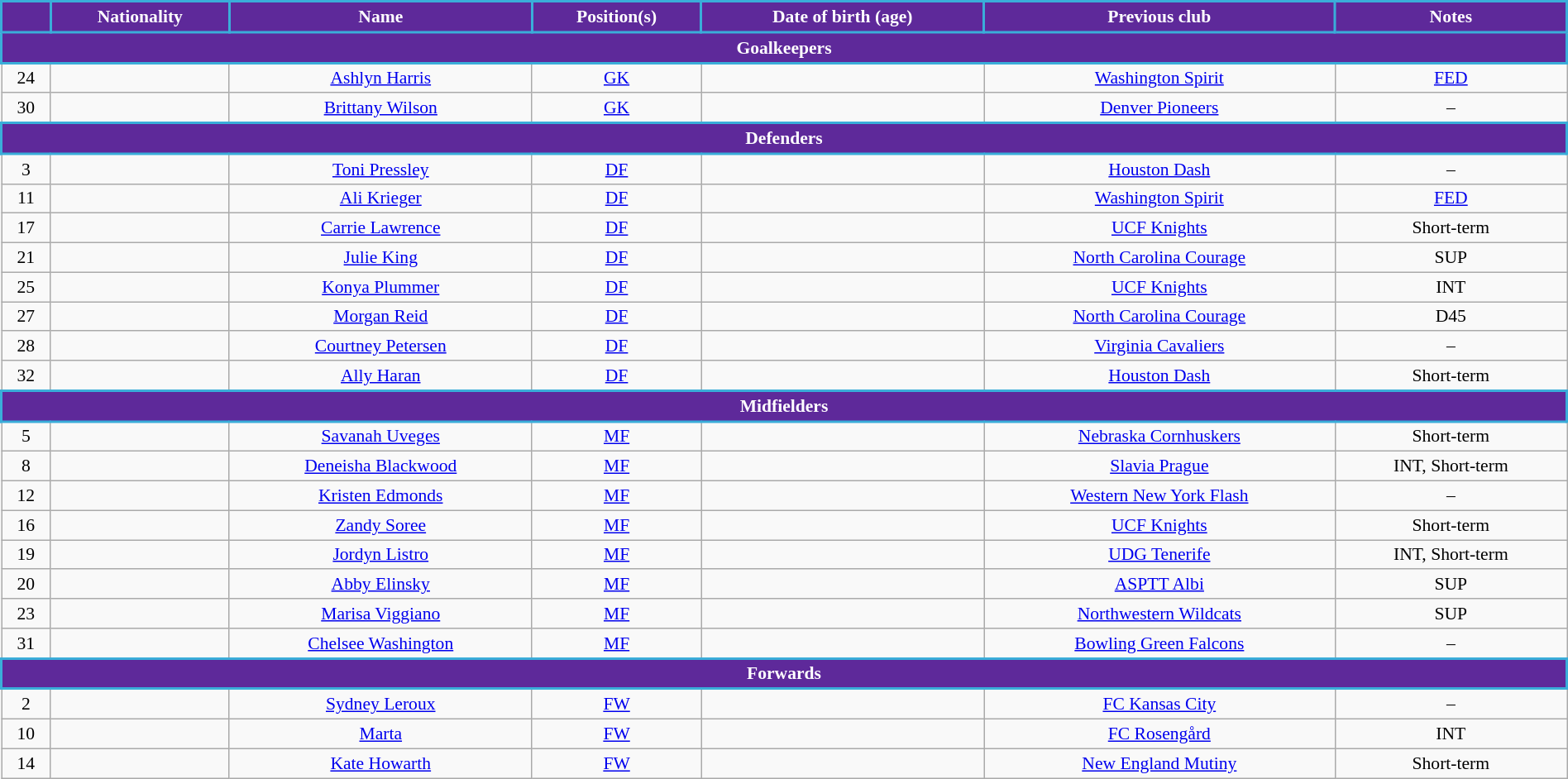<table class="wikitable" style="text-align:center; font-size:90%; width:100%;">
<tr>
<th style="background:#5E299A; color:white; border:2px solid #3aadd9; text-align:center;"></th>
<th style="background:#5E299A; color:white; border:2px solid #3aadd9; text-align:center;">Nationality</th>
<th style="background:#5E299A; color:white; border:2px solid #3aadd9; text-align:center;">Name</th>
<th style="background:#5E299A; color:white; border:2px solid #3aadd9; text-align:center;">Position(s)</th>
<th style="background:#5E299A; color:white; border:2px solid #3aadd9; text-align:center;">Date of birth (age)</th>
<th style="background:#5E299A; color:white; border:2px solid #3aadd9; text-align:center;">Previous club</th>
<th style="background:#5E299A; color:white; border:2px solid #3aadd9; text-align:center;">Notes</th>
</tr>
<tr>
<th colspan="7" style="text-align:center; background:#5E299A; color:white; border:2px solid #3aadd9;">Goalkeepers<br></th>
</tr>
<tr>
<td>24</td>
<td></td>
<td><a href='#'>Ashlyn Harris</a></td>
<td><a href='#'>GK</a></td>
<td></td>
<td> <a href='#'>Washington Spirit</a></td>
<td><a href='#'>FED</a></td>
</tr>
<tr>
<td>30</td>
<td></td>
<td><a href='#'>Brittany Wilson</a></td>
<td><a href='#'>GK</a></td>
<td></td>
<td> <a href='#'>Denver Pioneers</a></td>
<td>–</td>
</tr>
<tr>
<th colspan="7" style="text-align:center; background:#5E299A; color:white; border:2px solid #3aadd9;">Defenders</th>
</tr>
<tr>
<td>3</td>
<td></td>
<td><a href='#'>Toni Pressley</a></td>
<td><a href='#'>DF</a></td>
<td></td>
<td> <a href='#'>Houston Dash</a></td>
<td>–<br>
</td>
</tr>
<tr>
<td>11</td>
<td></td>
<td><a href='#'>Ali Krieger</a></td>
<td><a href='#'>DF</a></td>
<td></td>
<td> <a href='#'>Washington Spirit</a></td>
<td><a href='#'>FED</a><br>
</td>
</tr>
<tr>
<td>17</td>
<td></td>
<td><a href='#'>Carrie Lawrence</a></td>
<td><a href='#'>DF</a></td>
<td></td>
<td> <a href='#'>UCF Knights</a></td>
<td>Short-term</td>
</tr>
<tr>
<td>21</td>
<td></td>
<td><a href='#'>Julie King</a></td>
<td><a href='#'>DF</a></td>
<td></td>
<td> <a href='#'>North Carolina Courage</a></td>
<td>SUP</td>
</tr>
<tr>
<td>25</td>
<td></td>
<td><a href='#'>Konya Plummer</a></td>
<td><a href='#'>DF</a></td>
<td></td>
<td> <a href='#'>UCF Knights</a></td>
<td>INT</td>
</tr>
<tr>
<td>27</td>
<td></td>
<td><a href='#'>Morgan Reid</a></td>
<td><a href='#'>DF</a></td>
<td></td>
<td> <a href='#'>North Carolina Courage</a></td>
<td> D45</td>
</tr>
<tr>
<td>28</td>
<td></td>
<td><a href='#'>Courtney Petersen</a></td>
<td><a href='#'>DF</a></td>
<td></td>
<td> <a href='#'>Virginia Cavaliers</a></td>
<td>–<br></td>
</tr>
<tr>
<td>32</td>
<td></td>
<td><a href='#'>Ally Haran</a></td>
<td><a href='#'>DF</a></td>
<td></td>
<td> <a href='#'>Houston Dash</a></td>
<td>Short-term</td>
</tr>
<tr>
<th colspan="7" style="text-align:center; background:#5E299A; color:white; border:2px solid #3aadd9;">Midfielders</th>
</tr>
<tr>
<td>5</td>
<td></td>
<td><a href='#'>Savanah Uveges</a></td>
<td><a href='#'>MF</a></td>
<td></td>
<td> <a href='#'>Nebraska Cornhuskers</a></td>
<td>Short-term</td>
</tr>
<tr>
<td>8</td>
<td></td>
<td><a href='#'>Deneisha Blackwood</a></td>
<td><a href='#'>MF</a></td>
<td></td>
<td> <a href='#'>Slavia Prague</a></td>
<td>INT, Short-term<br>
</td>
</tr>
<tr>
<td>12</td>
<td></td>
<td><a href='#'>Kristen Edmonds</a></td>
<td><a href='#'>MF</a></td>
<td></td>
<td> <a href='#'>Western New York Flash</a></td>
<td>–<br></td>
</tr>
<tr>
<td>16</td>
<td></td>
<td><a href='#'>Zandy Soree</a></td>
<td><a href='#'>MF</a></td>
<td></td>
<td> <a href='#'>UCF Knights</a></td>
<td>Short-term</td>
</tr>
<tr>
<td>19</td>
<td></td>
<td><a href='#'>Jordyn Listro</a></td>
<td><a href='#'>MF</a></td>
<td></td>
<td> <a href='#'>UDG Tenerife</a></td>
<td>INT, Short-term</td>
</tr>
<tr>
<td>20</td>
<td></td>
<td><a href='#'>Abby Elinsky</a></td>
<td><a href='#'>MF</a></td>
<td></td>
<td> <a href='#'>ASPTT Albi</a></td>
<td>SUP</td>
</tr>
<tr>
<td>23</td>
<td></td>
<td><a href='#'>Marisa Viggiano</a></td>
<td><a href='#'>MF</a></td>
<td></td>
<td> <a href='#'>Northwestern Wildcats</a></td>
<td>SUP<br></td>
</tr>
<tr>
<td>31</td>
<td></td>
<td><a href='#'>Chelsee Washington</a></td>
<td><a href='#'>MF</a></td>
<td></td>
<td> <a href='#'>Bowling Green Falcons</a></td>
<td>–</td>
</tr>
<tr>
<th colspan="7" style="text-align:center; background:#5E299A; color:white; border:2px solid #3aadd9;">Forwards</th>
</tr>
<tr>
<td>2</td>
<td></td>
<td><a href='#'>Sydney Leroux</a></td>
<td><a href='#'>FW</a></td>
<td></td>
<td> <a href='#'>FC Kansas City</a></td>
<td>–<br></td>
</tr>
<tr>
<td>10</td>
<td></td>
<td><a href='#'>Marta</a></td>
<td><a href='#'>FW</a></td>
<td></td>
<td> <a href='#'>FC Rosengård</a></td>
<td>INT</td>
</tr>
<tr>
<td>14</td>
<td></td>
<td><a href='#'>Kate Howarth</a></td>
<td><a href='#'>FW</a></td>
<td></td>
<td> <a href='#'>New England Mutiny</a></td>
<td>Short-term</td>
</tr>
</table>
